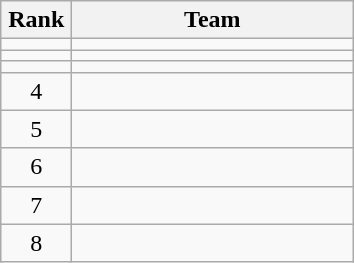<table class="wikitable" style="text-align:center;">
<tr>
<th width=40>Rank</th>
<th width=180>Team</th>
</tr>
<tr>
<td></td>
<td align=left></td>
</tr>
<tr>
<td></td>
<td align=left></td>
</tr>
<tr>
<td></td>
<td align=left></td>
</tr>
<tr>
<td>4</td>
<td align=left></td>
</tr>
<tr>
<td>5</td>
<td align=left></td>
</tr>
<tr>
<td>6</td>
<td align=left></td>
</tr>
<tr>
<td>7</td>
<td align=left></td>
</tr>
<tr>
<td>8</td>
<td align=left></td>
</tr>
</table>
